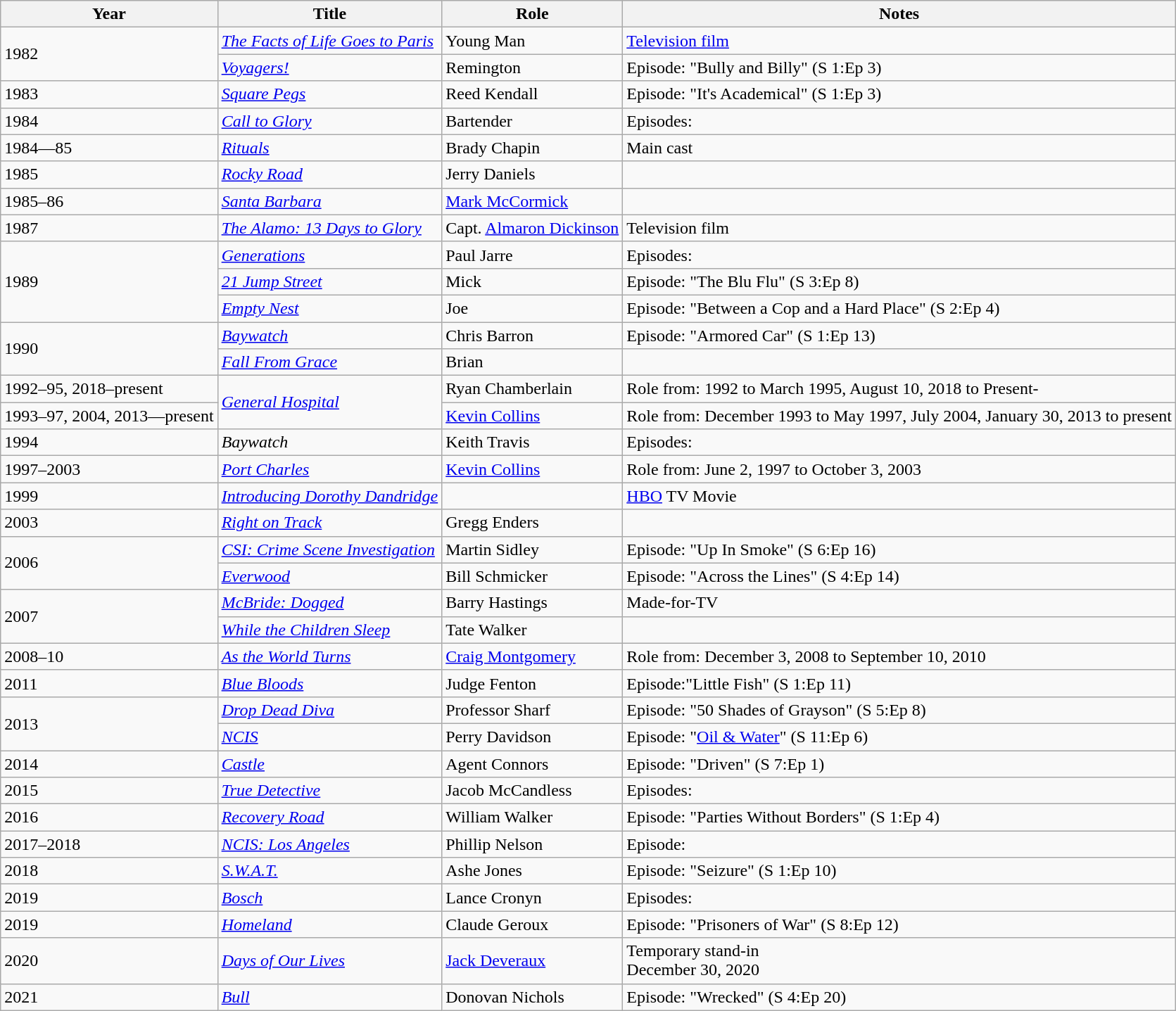<table class="wikitable" style="font-size: 100%;">
<tr>
<th>Year</th>
<th>Title</th>
<th>Role</th>
<th>Notes</th>
</tr>
<tr>
<td rowspan=2>1982</td>
<td><em><a href='#'>The Facts of Life Goes to Paris</a></em></td>
<td>Young Man</td>
<td><a href='#'>Television film</a></td>
</tr>
<tr>
<td><em><a href='#'>Voyagers!</a></em></td>
<td>Remington</td>
<td>Episode: "Bully and Billy" (S 1:Ep 3)</td>
</tr>
<tr>
<td>1983</td>
<td><em><a href='#'>Square Pegs</a></em></td>
<td>Reed Kendall</td>
<td>Episode: "It's Academical" (S 1:Ep 3)</td>
</tr>
<tr>
<td>1984</td>
<td><em><a href='#'>Call to Glory</a></em></td>
<td>Bartender</td>
<td>Episodes: </td>
</tr>
<tr>
<td>1984—85</td>
<td><em><a href='#'>Rituals</a></em></td>
<td>Brady Chapin</td>
<td>Main cast</td>
</tr>
<tr>
<td>1985</td>
<td><em><a href='#'>Rocky Road</a></em></td>
<td>Jerry Daniels</td>
<td></td>
</tr>
<tr>
<td>1985–86</td>
<td><em><a href='#'>Santa Barbara</a></em></td>
<td><a href='#'>Mark McCormick</a></td>
<td></td>
</tr>
<tr>
<td>1987</td>
<td><em><a href='#'>The Alamo: 13 Days to Glory</a></em></td>
<td>Capt. <a href='#'>Almaron Dickinson</a></td>
<td>Television film</td>
</tr>
<tr>
<td rowspan=3>1989</td>
<td><em><a href='#'>Generations</a></em></td>
<td>Paul Jarre</td>
<td>Episodes: </td>
</tr>
<tr>
<td><em><a href='#'>21 Jump Street</a></em></td>
<td>Mick</td>
<td>Episode: "The Blu Flu" (S 3:Ep 8)</td>
</tr>
<tr>
<td><em><a href='#'>Empty Nest</a></em></td>
<td>Joe</td>
<td>Episode: "Between a Cop and a Hard Place" (S 2:Ep 4)</td>
</tr>
<tr>
<td rowspan=2>1990</td>
<td><em><a href='#'>Baywatch</a></em></td>
<td>Chris Barron</td>
<td>Episode: "Armored Car" (S 1:Ep 13)</td>
</tr>
<tr>
<td><em><a href='#'>Fall From Grace</a></em></td>
<td>Brian</td>
<td></td>
</tr>
<tr>
<td>1992–95, 2018–present</td>
<td rowspan="2"><em><a href='#'>General Hospital</a></em></td>
<td>Ryan Chamberlain</td>
<td>Role from: 1992 to March 1995, August 10, 2018 to Present-</td>
</tr>
<tr>
<td>1993–97, 2004, 2013—present</td>
<td><a href='#'>Kevin Collins</a></td>
<td>Role from: December 1993 to May 1997, July 2004, January 30, 2013 to present</td>
</tr>
<tr>
<td>1994</td>
<td><em>Baywatch</em></td>
<td>Keith Travis</td>
<td>Episodes: </td>
</tr>
<tr>
<td>1997–2003</td>
<td><em><a href='#'>Port Charles</a></em></td>
<td><a href='#'>Kevin Collins</a></td>
<td>Role from: June 2, 1997 to October 3, 2003</td>
</tr>
<tr>
<td>1999</td>
<td><em><a href='#'>Introducing Dorothy Dandridge</a></em></td>
<td></td>
<td><a href='#'>HBO</a> TV Movie</td>
</tr>
<tr>
<td>2003</td>
<td><em><a href='#'>Right on Track</a></em></td>
<td>Gregg Enders</td>
<td></td>
</tr>
<tr>
<td rowspan=2>2006</td>
<td><em><a href='#'>CSI: Crime Scene Investigation</a></em></td>
<td>Martin Sidley</td>
<td>Episode: "Up In Smoke" (S 6:Ep 16)</td>
</tr>
<tr>
<td><em><a href='#'>Everwood</a></em></td>
<td>Bill Schmicker</td>
<td>Episode: "Across the Lines" (S 4:Ep 14)</td>
</tr>
<tr>
<td rowspan=2>2007</td>
<td><em><a href='#'>McBride: Dogged</a></em></td>
<td>Barry Hastings</td>
<td>Made-for-TV</td>
</tr>
<tr>
<td><em><a href='#'>While the Children Sleep</a></em></td>
<td>Tate Walker</td>
<td></td>
</tr>
<tr>
<td>2008–10</td>
<td><em><a href='#'>As the World Turns</a></em></td>
<td><a href='#'>Craig Montgomery</a></td>
<td>Role from: December 3, 2008 to September 10, 2010</td>
</tr>
<tr>
<td>2011</td>
<td><em><a href='#'>Blue Bloods</a></em></td>
<td>Judge Fenton</td>
<td>Episode:"Little Fish" (S 1:Ep 11)</td>
</tr>
<tr>
<td rowspan=2>2013</td>
<td><em><a href='#'>Drop Dead Diva</a></em></td>
<td>Professor Sharf</td>
<td>Episode: "50 Shades of Grayson" (S 5:Ep 8)</td>
</tr>
<tr>
<td><em><a href='#'>NCIS</a></em></td>
<td>Perry Davidson</td>
<td>Episode: "<a href='#'>Oil & Water</a>" (S 11:Ep 6)</td>
</tr>
<tr>
<td>2014</td>
<td><em><a href='#'>Castle</a></em></td>
<td>Agent Connors</td>
<td>Episode: "Driven" (S 7:Ep 1)</td>
</tr>
<tr>
<td>2015</td>
<td><em><a href='#'>True Detective</a></em></td>
<td>Jacob McCandless</td>
<td>Episodes: </td>
</tr>
<tr>
<td>2016</td>
<td><em><a href='#'>Recovery Road</a></em></td>
<td>William Walker</td>
<td>Episode: "Parties Without Borders" (S 1:Ep 4)</td>
</tr>
<tr>
<td>2017–2018</td>
<td><em><a href='#'>NCIS: Los Angeles</a></em></td>
<td>Phillip Nelson</td>
<td>Episode: </td>
</tr>
<tr>
<td>2018</td>
<td><em><a href='#'>S.W.A.T.</a></em></td>
<td>Ashe Jones</td>
<td>Episode: "Seizure" (S 1:Ep 10)</td>
</tr>
<tr>
<td>2019</td>
<td><em><a href='#'>Bosch</a></em></td>
<td>Lance Cronyn</td>
<td>Episodes: </td>
</tr>
<tr>
<td>2019</td>
<td><em><a href='#'>Homeland</a></em></td>
<td>Claude Geroux</td>
<td>Episode: "Prisoners of War" (S 8:Ep 12)</td>
</tr>
<tr>
<td>2020</td>
<td><em><a href='#'>Days of Our Lives</a></em></td>
<td><a href='#'>Jack Deveraux</a></td>
<td>Temporary stand-in <br> December 30, 2020</td>
</tr>
<tr>
<td>2021</td>
<td><em><a href='#'>Bull</a></em></td>
<td>Donovan Nichols</td>
<td>Episode: "Wrecked" (S 4:Ep 20)</td>
</tr>
</table>
